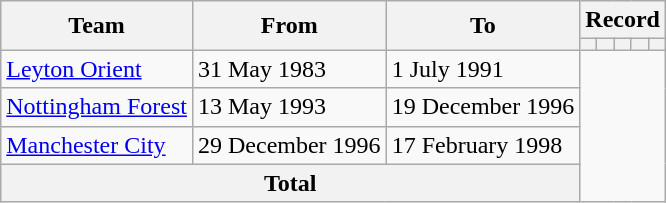<table class=wikitable style="text-align: center">
<tr>
<th rowspan=2>Team</th>
<th rowspan=2>From</th>
<th rowspan=2>To</th>
<th colspan=5>Record</th>
</tr>
<tr>
<th></th>
<th></th>
<th></th>
<th></th>
<th></th>
</tr>
<tr>
<td align=left><a href='#'>Leyton Orient</a></td>
<td align=left>31 May 1983</td>
<td align=left>1 July 1991<br></td>
</tr>
<tr>
<td align=left><a href='#'>Nottingham Forest</a></td>
<td align=left>13 May 1993</td>
<td align=left>19 December 1996<br></td>
</tr>
<tr>
<td align=left><a href='#'>Manchester City</a></td>
<td align=left>29 December 1996</td>
<td align=left>17 February 1998<br></td>
</tr>
<tr>
<th colspan=3>Total<br></th>
</tr>
</table>
